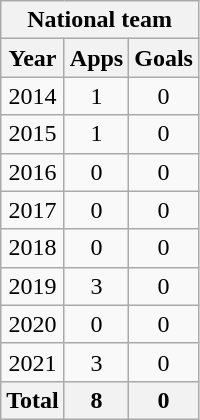<table class="wikitable" style="text-align:center">
<tr>
<th colspan=3>National team</th>
</tr>
<tr>
<th>Year</th>
<th>Apps</th>
<th>Goals</th>
</tr>
<tr>
<td>2014</td>
<td>1</td>
<td>0</td>
</tr>
<tr>
<td>2015</td>
<td>1</td>
<td>0</td>
</tr>
<tr>
<td>2016</td>
<td>0</td>
<td>0</td>
</tr>
<tr>
<td>2017</td>
<td>0</td>
<td>0</td>
</tr>
<tr>
<td>2018</td>
<td>0</td>
<td>0</td>
</tr>
<tr>
<td>2019</td>
<td>3</td>
<td>0</td>
</tr>
<tr>
<td>2020</td>
<td>0</td>
<td>0</td>
</tr>
<tr>
<td>2021</td>
<td>3</td>
<td>0</td>
</tr>
<tr>
<th>Total</th>
<th>8</th>
<th>0</th>
</tr>
</table>
